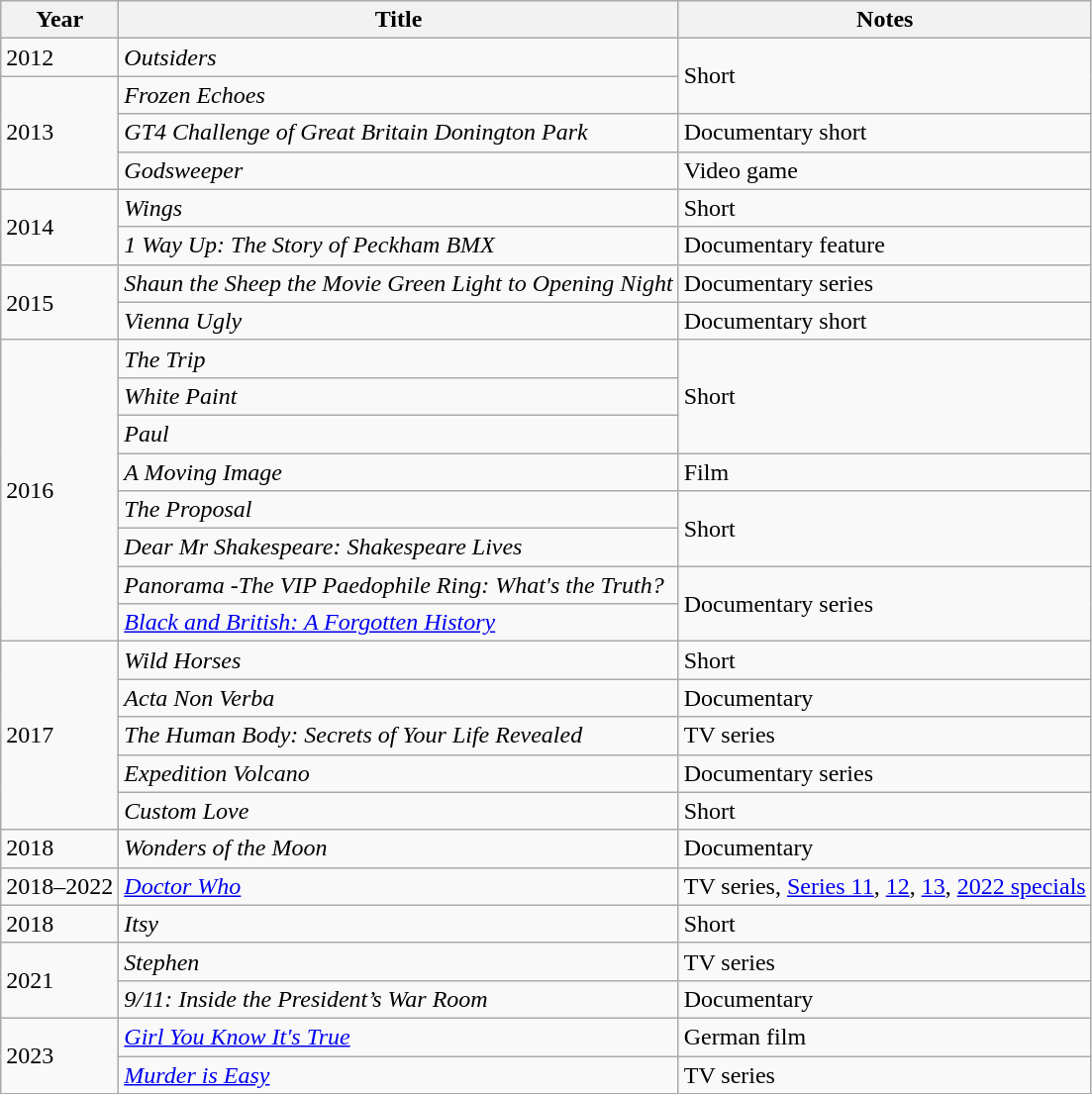<table class="wikitable sortable">
<tr>
<th>Year</th>
<th>Title</th>
<th>Notes</th>
</tr>
<tr>
<td>2012</td>
<td><em>Outsiders</em></td>
<td rowspan="2">Short</td>
</tr>
<tr>
<td rowspan="3">2013</td>
<td><em>Frozen Echoes</em></td>
</tr>
<tr>
<td><em>GT4 Challenge of Great Britain Donington Park</em></td>
<td>Documentary short</td>
</tr>
<tr>
<td><em>Godsweeper</em></td>
<td>Video game</td>
</tr>
<tr>
<td rowspan="2">2014</td>
<td><em>Wings</em></td>
<td>Short</td>
</tr>
<tr>
<td><em>1 Way Up: The Story of Peckham BMX</em></td>
<td>Documentary feature</td>
</tr>
<tr>
<td rowspan="2">2015</td>
<td><em>Shaun the Sheep the Movie Green Light to Opening Night</em></td>
<td>Documentary series</td>
</tr>
<tr>
<td><em>Vienna Ugly</em></td>
<td>Documentary short</td>
</tr>
<tr>
<td rowspan="8">2016</td>
<td><em>The Trip</em></td>
<td rowspan="3">Short</td>
</tr>
<tr>
<td><em>White Paint</em></td>
</tr>
<tr>
<td><em>Paul</em></td>
</tr>
<tr>
<td><em>A Moving Image</em></td>
<td>Film</td>
</tr>
<tr>
<td><em>The Proposal</em></td>
<td rowspan="2">Short</td>
</tr>
<tr>
<td><em>Dear Mr Shakespeare: Shakespeare Lives</em></td>
</tr>
<tr>
<td><em>Panorama -The VIP Paedophile Ring: What's the Truth?</em></td>
<td rowspan="2">Documentary series</td>
</tr>
<tr>
<td><em><a href='#'>Black and British: A Forgotten History</a></em></td>
</tr>
<tr>
<td rowspan="5">2017</td>
<td><em>Wild Horses</em></td>
<td>Short</td>
</tr>
<tr>
<td><em>Acta Non Verba</em></td>
<td>Documentary</td>
</tr>
<tr>
<td><em>The Human Body: Secrets of Your Life Revealed</em></td>
<td>TV series</td>
</tr>
<tr>
<td><em>Expedition Volcano</em></td>
<td>Documentary series</td>
</tr>
<tr>
<td><em>Custom Love</em></td>
<td>Short</td>
</tr>
<tr>
<td>2018</td>
<td><em>Wonders of the Moon</em></td>
<td>Documentary</td>
</tr>
<tr>
<td>2018–2022</td>
<td><em><a href='#'>Doctor Who</a></em></td>
<td>TV series, <a href='#'>Series 11</a>, <a href='#'>12</a>, <a href='#'>13</a>, <a href='#'>2022 specials</a></td>
</tr>
<tr>
<td>2018</td>
<td><em>Itsy</em></td>
<td>Short</td>
</tr>
<tr>
<td rowspan="2">2021</td>
<td><em>Stephen</em></td>
<td>TV series</td>
</tr>
<tr>
<td><em>9/11: Inside the President’s War Room</em></td>
<td>Documentary</td>
</tr>
<tr>
<td rowspan="2">2023</td>
<td><em><a href='#'>Girl You Know It's True</a></em></td>
<td>German film</td>
</tr>
<tr>
<td><em><a href='#'>Murder is Easy</a></em></td>
<td>TV series</td>
</tr>
</table>
